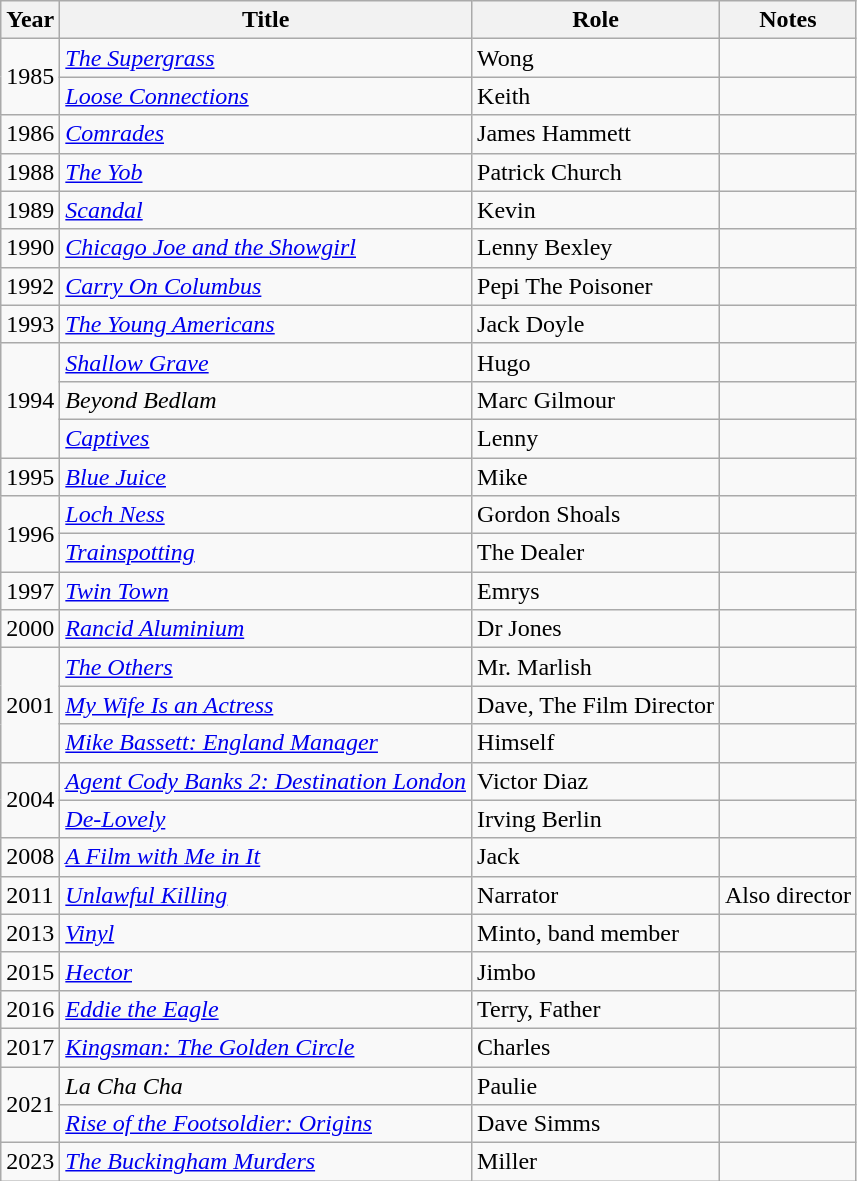<table class="wikitable sortable">
<tr>
<th>Year</th>
<th>Title</th>
<th>Role</th>
<th class="unsortable">Notes</th>
</tr>
<tr>
<td rowspan="2">1985</td>
<td><em><a href='#'>The Supergrass</a></em></td>
<td>Wong</td>
<td></td>
</tr>
<tr>
<td><em><a href='#'>Loose Connections</a></em></td>
<td>Keith</td>
<td></td>
</tr>
<tr>
<td>1986</td>
<td><em><a href='#'>Comrades</a></em></td>
<td>James Hammett</td>
<td></td>
</tr>
<tr>
<td>1988</td>
<td><em><a href='#'>The Yob</a></em></td>
<td>Patrick Church</td>
<td></td>
</tr>
<tr>
<td>1989</td>
<td><em><a href='#'>Scandal</a></em></td>
<td>Kevin</td>
<td></td>
</tr>
<tr>
<td>1990</td>
<td><em><a href='#'>Chicago Joe and the Showgirl</a></em></td>
<td>Lenny Bexley</td>
<td></td>
</tr>
<tr>
<td>1992</td>
<td><em><a href='#'>Carry On Columbus</a></em></td>
<td>Pepi The Poisoner</td>
<td></td>
</tr>
<tr>
<td>1993</td>
<td><em><a href='#'>The Young Americans</a></em></td>
<td>Jack Doyle</td>
<td></td>
</tr>
<tr>
<td rowspan="3">1994</td>
<td><em><a href='#'>Shallow Grave</a></em></td>
<td>Hugo</td>
<td></td>
</tr>
<tr>
<td><em>Beyond Bedlam</em></td>
<td>Marc Gilmour</td>
<td></td>
</tr>
<tr>
<td><em><a href='#'>Captives</a></em></td>
<td>Lenny</td>
<td></td>
</tr>
<tr>
<td>1995</td>
<td><em><a href='#'>Blue Juice</a></em></td>
<td>Mike</td>
<td></td>
</tr>
<tr>
<td rowspan="2">1996</td>
<td><em><a href='#'>Loch Ness</a></em></td>
<td>Gordon Shoals</td>
<td></td>
</tr>
<tr>
<td><em><a href='#'>Trainspotting</a></em></td>
<td>The Dealer</td>
<td></td>
</tr>
<tr>
<td>1997</td>
<td><em><a href='#'>Twin Town</a></em></td>
<td>Emrys</td>
<td></td>
</tr>
<tr>
<td>2000</td>
<td><em><a href='#'>Rancid Aluminium</a></em></td>
<td>Dr Jones</td>
<td></td>
</tr>
<tr>
<td rowspan="3">2001</td>
<td><em><a href='#'>The Others</a></em></td>
<td>Mr. Marlish</td>
<td></td>
</tr>
<tr>
<td><em><a href='#'>My Wife Is an Actress</a></em></td>
<td>Dave, The Film Director</td>
<td></td>
</tr>
<tr>
<td><em><a href='#'>Mike Bassett: England Manager</a></em></td>
<td>Himself</td>
<td></td>
</tr>
<tr>
<td rowspan="2">2004</td>
<td><em><a href='#'>Agent Cody Banks 2: Destination London</a></em></td>
<td>Victor Diaz</td>
<td></td>
</tr>
<tr>
<td><em><a href='#'>De-Lovely</a></em></td>
<td>Irving Berlin</td>
<td></td>
</tr>
<tr>
<td>2008</td>
<td><em><a href='#'>A Film with Me in It</a></em></td>
<td>Jack</td>
<td></td>
</tr>
<tr>
<td>2011</td>
<td><em><a href='#'>Unlawful Killing</a></em></td>
<td>Narrator</td>
<td>Also director</td>
</tr>
<tr>
<td>2013</td>
<td><em><a href='#'>Vinyl</a></em></td>
<td>Minto, band member</td>
<td></td>
</tr>
<tr>
<td>2015</td>
<td><em><a href='#'>Hector</a></em></td>
<td>Jimbo</td>
<td></td>
</tr>
<tr>
<td>2016</td>
<td><em><a href='#'>Eddie the Eagle</a></em></td>
<td>Terry, Father</td>
<td></td>
</tr>
<tr>
<td>2017</td>
<td><em><a href='#'>Kingsman: The Golden Circle</a></em></td>
<td>Charles</td>
<td></td>
</tr>
<tr>
<td rowspan="2">2021</td>
<td><em>La Cha Cha</em></td>
<td>Paulie</td>
<td></td>
</tr>
<tr>
<td><em><a href='#'>Rise of the Footsoldier: Origins</a></em></td>
<td>Dave Simms</td>
<td></td>
</tr>
<tr>
<td>2023</td>
<td><em><a href='#'>The Buckingham Murders</a></em></td>
<td>Miller</td>
<td></td>
</tr>
</table>
